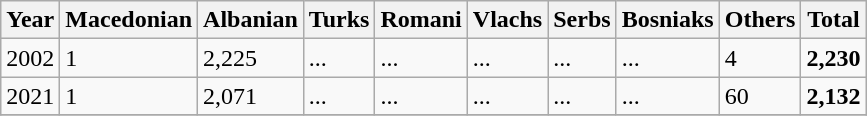<table class="wikitable">
<tr>
<th>Year</th>
<th>Macedonian</th>
<th>Albanian</th>
<th>Turks</th>
<th>Romani</th>
<th>Vlachs</th>
<th>Serbs</th>
<th>Bosniaks</th>
<th><abbr>Others</abbr></th>
<th>Total</th>
</tr>
<tr>
<td>2002</td>
<td>1</td>
<td>2,225</td>
<td>...</td>
<td>...</td>
<td>...</td>
<td>...</td>
<td>...</td>
<td>4</td>
<td><strong>2,230</strong></td>
</tr>
<tr>
<td>2021</td>
<td>1</td>
<td>2,071</td>
<td>...</td>
<td>...</td>
<td>...</td>
<td>...</td>
<td>...</td>
<td>60</td>
<td><strong>2,132</strong></td>
</tr>
<tr>
</tr>
</table>
